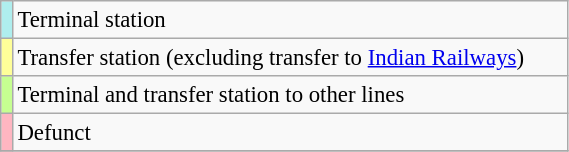<table class="wikitable"  style="font-size:95%; width:30%;">
<tr>
<td style="background:#afeeee;"></td>
<td>Terminal station</td>
</tr>
<tr>
<td style="background:#ff9;"></td>
<td>Transfer station (excluding transfer to <a href='#'>Indian Railways</a>)</td>
</tr>
<tr>
<td style="background:#C6FF91;"></td>
<td>Terminal and transfer station to other lines</td>
</tr>
<tr>
<td style="background:#ffb6c1;"></td>
<td>Defunct</td>
</tr>
<tr>
</tr>
</table>
